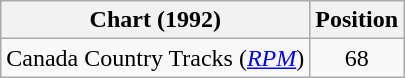<table class="wikitable sortable">
<tr>
<th scope="col">Chart (1992)</th>
<th scope="col">Position</th>
</tr>
<tr>
<td>Canada Country Tracks (<em><a href='#'>RPM</a></em>)</td>
<td align="center">68</td>
</tr>
</table>
